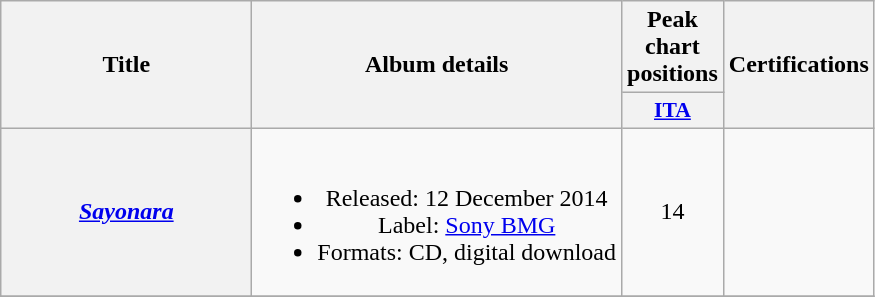<table class="wikitable plainrowheaders" style="text-align:center;" border="1">
<tr>
<th scope="col" rowspan="2" style="width:10em;">Title</th>
<th scope="col" rowspan="2">Album details</th>
<th scope="col" colspan="1">Peak chart positions</th>
<th scope="col" rowspan="2">Certifications</th>
</tr>
<tr>
<th scope="col" style="width:3em;font-size:90%;"><a href='#'>ITA</a><br></th>
</tr>
<tr>
<th scope="row"><em><a href='#'>Sayonara</a></em></th>
<td><br><ul><li>Released: 12 December 2014</li><li>Label: <a href='#'>Sony BMG</a></li><li>Formats: CD, digital download</li></ul></td>
<td>14</td>
<td></td>
</tr>
<tr>
</tr>
</table>
